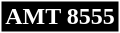<table style="border: 1px solid white; color:white; margin-left: auto; margin-right: auto;" cellspacing="0" cellpadding="0" width="80px">
<tr>
<td align="center" height="20" style="background:#000000;"><span><strong>AMT 8555</strong></span></td>
</tr>
</table>
